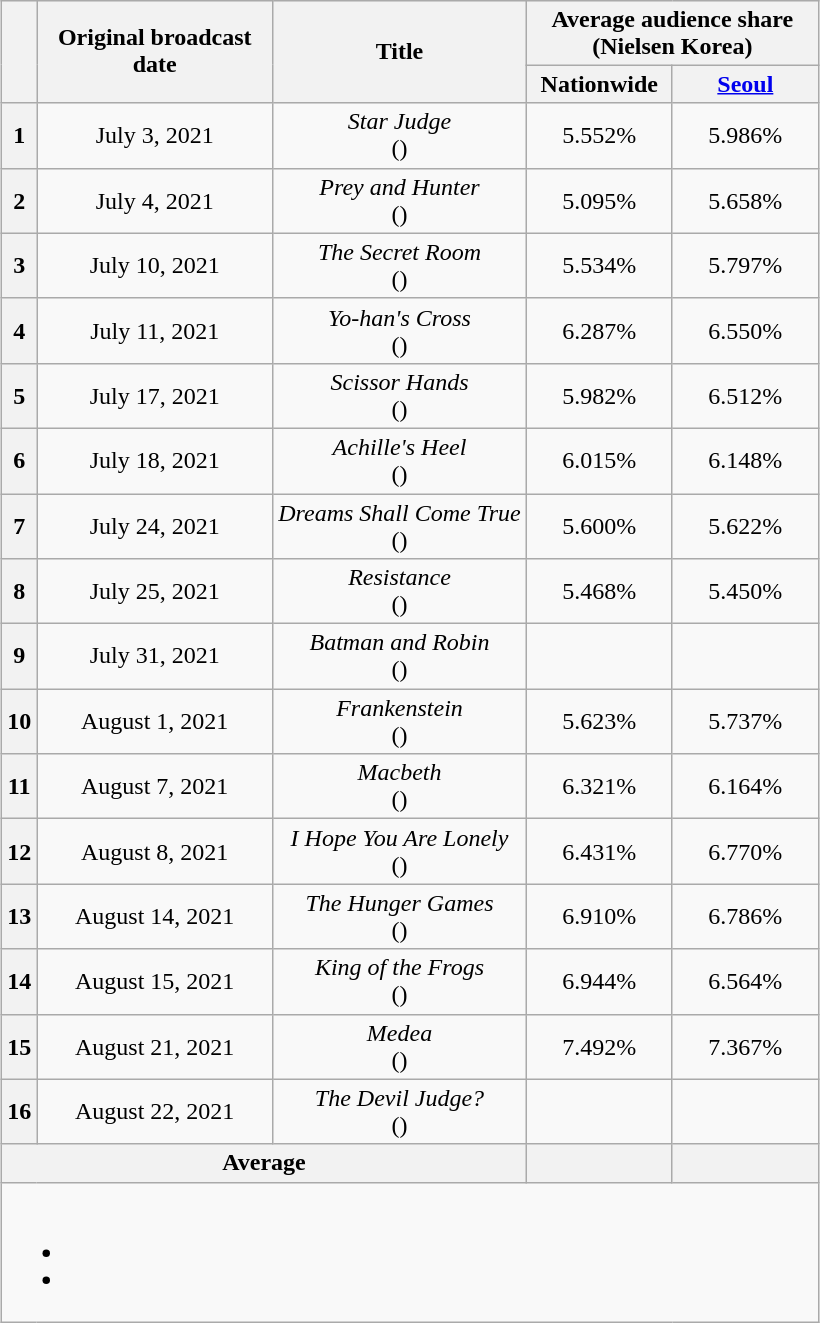<table class="wikitable" style="text-align:center;max-width:700px; margin-left: auto; margin-right: auto; border: none;">
<tr>
</tr>
<tr>
<th rowspan="2"></th>
<th rowspan="2" width="150">Original broadcast date</th>
<th rowspan="2">Title</th>
<th colspan="2">Average audience share<br>(Nielsen Korea)</th>
</tr>
<tr>
<th width="90">Nationwide</th>
<th width="90"><a href='#'>Seoul</a></th>
</tr>
<tr>
<th>1</th>
<td>July 3, 2021</td>
<td><em>Star Judge</em><br>()</td>
<td>5.552% </td>
<td>5.986% </td>
</tr>
<tr>
<th>2</th>
<td>July 4, 2021</td>
<td><em>Prey and Hunter</em><br>()</td>
<td>5.095% </td>
<td>5.658% </td>
</tr>
<tr>
<th>3</th>
<td>July 10, 2021</td>
<td><em>The Secret Room</em><br>()</td>
<td>5.534% </td>
<td>5.797% </td>
</tr>
<tr>
<th>4</th>
<td>July 11, 2021</td>
<td><em>Yo-han's Cross</em><br>()</td>
<td>6.287% </td>
<td>6.550% </td>
</tr>
<tr>
<th>5</th>
<td>July 17, 2021</td>
<td><em>Scissor Hands</em><br>()</td>
<td>5.982% </td>
<td>6.512% </td>
</tr>
<tr>
<th>6</th>
<td>July 18, 2021</td>
<td><em>Achille's Heel</em><br>()</td>
<td>6.015% </td>
<td>6.148% </td>
</tr>
<tr>
<th>7</th>
<td>July 24, 2021</td>
<td><em>Dreams Shall Come True</em><br>()</td>
<td>5.600% </td>
<td>5.622% </td>
</tr>
<tr>
<th>8</th>
<td>July 25, 2021</td>
<td><em>Resistance</em><br>()</td>
<td>5.468% </td>
<td>5.450% </td>
</tr>
<tr>
<th>9</th>
<td>July 31, 2021</td>
<td><em>Batman and Robin</em><br>()</td>
<td> </td>
<td> </td>
</tr>
<tr>
<th>10</th>
<td>August 1, 2021</td>
<td><em>Frankenstein</em><br>()</td>
<td>5.623% </td>
<td>5.737% </td>
</tr>
<tr>
<th>11</th>
<td>August 7, 2021</td>
<td><em>Macbeth</em><br>()</td>
<td>6.321% </td>
<td>6.164% </td>
</tr>
<tr>
<th>12</th>
<td>August 8, 2021</td>
<td><em>I Hope You Are Lonely</em><br>()</td>
<td>6.431% </td>
<td>6.770% </td>
</tr>
<tr>
<th>13</th>
<td>August 14, 2021</td>
<td><em>The Hunger Games</em><br>()</td>
<td>6.910% </td>
<td>6.786% </td>
</tr>
<tr>
<th>14</th>
<td>August 15, 2021</td>
<td><em>King of the Frogs</em><br>()</td>
<td>6.944% </td>
<td>6.564% </td>
</tr>
<tr>
<th>15</th>
<td>August 21, 2021</td>
<td><em>Medea</em><br>()</td>
<td>7.492% </td>
<td>7.367% </td>
</tr>
<tr>
<th>16</th>
<td>August 22, 2021</td>
<td><em>The Devil Judge?</em><br>()</td>
<td> </td>
<td> </td>
</tr>
<tr>
<th colspan="3">Average</th>
<th></th>
<th></th>
</tr>
<tr>
<td colspan="5"><br><ul><li></li><li></li></ul></td>
</tr>
</table>
